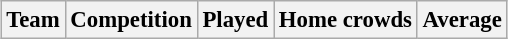<table class="wikitable sortable" style="font-size:95%; margin: 1em auto 1em auto;">
<tr>
<th>Team</th>
<th>Competition</th>
<th>Played</th>
<th>Home crowds</th>
<th>Average<br>













































</th>
</tr>
</table>
